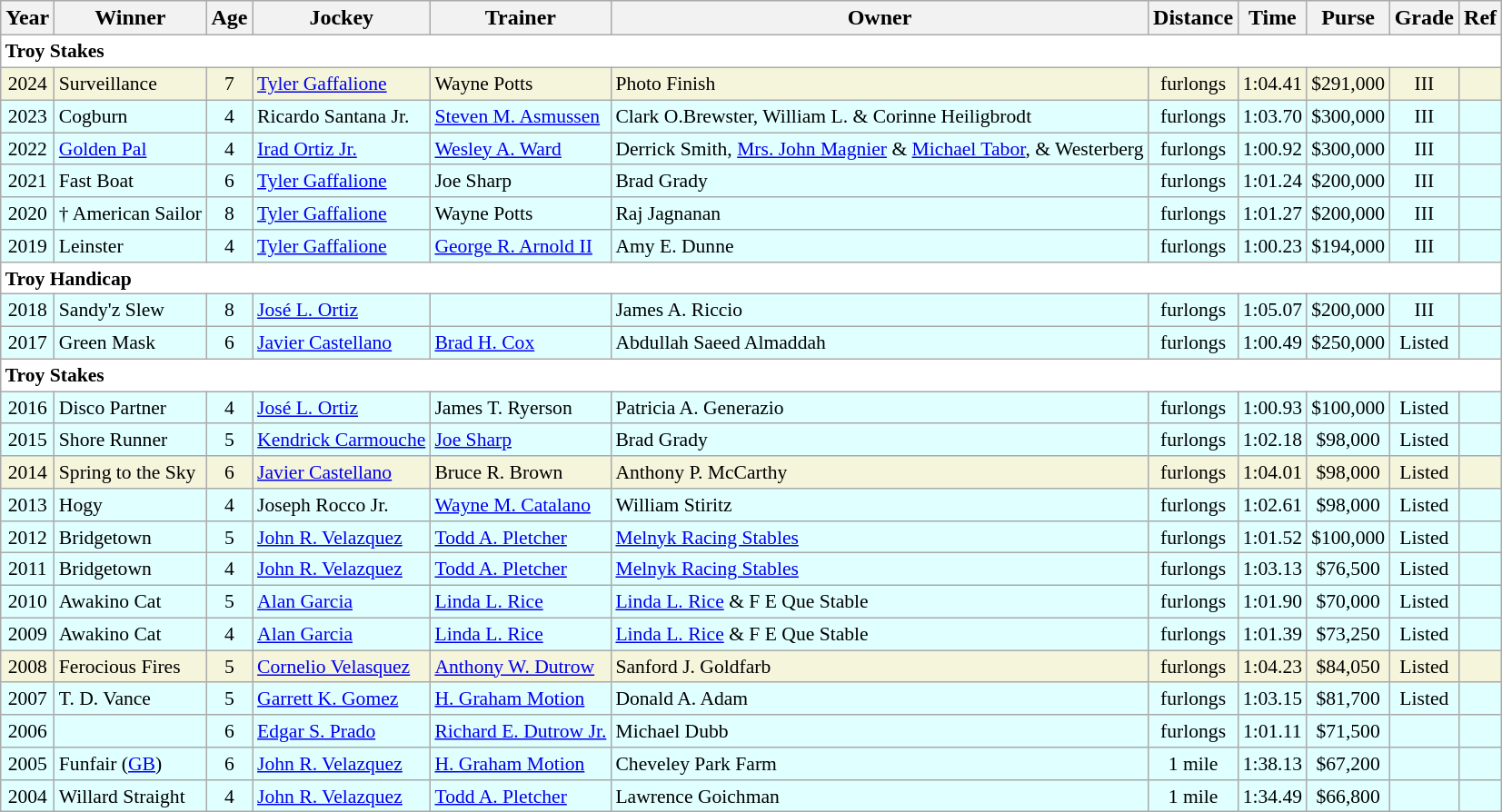<table class="wikitable sortable">
<tr>
<th>Year</th>
<th>Winner</th>
<th>Age</th>
<th>Jockey</th>
<th>Trainer</th>
<th>Owner</th>
<th>Distance</th>
<th>Time</th>
<th>Purse</th>
<th>Grade</th>
<th>Ref</th>
</tr>
<tr style="font-size:90%; background-color:white">
<td align="left" colspan=11><strong>Troy Stakes</strong></td>
</tr>
<tr style="font-size:90%; background-color:beige">
<td align=center>2024</td>
<td>Surveillance</td>
<td align=center>7</td>
<td><a href='#'>Tyler Gaffalione</a></td>
<td>Wayne Potts</td>
<td>Photo Finish</td>
<td align=center> furlongs</td>
<td align=center>1:04.41</td>
<td align=center>$291,000</td>
<td align=center>III</td>
<td Off turf></td>
</tr>
<tr style="font-size:90%; background-color:lightcyan">
<td align=center>2023</td>
<td>Cogburn</td>
<td align=center>4</td>
<td>Ricardo Santana Jr.</td>
<td><a href='#'>Steven M. Asmussen</a></td>
<td>Clark O.Brewster, William L. & Corinne Heiligbrodt</td>
<td align=center> furlongs</td>
<td align=center>1:03.70</td>
<td align=center>$300,000</td>
<td align=center>III</td>
<td></td>
</tr>
<tr style="font-size:90%; background-color:lightcyan">
<td align=center>2022</td>
<td><a href='#'>Golden Pal</a></td>
<td align=center>4</td>
<td><a href='#'>Irad Ortiz Jr.</a></td>
<td><a href='#'>Wesley A. Ward</a></td>
<td>Derrick Smith, <a href='#'>Mrs. John Magnier</a> & <a href='#'>Michael Tabor</a>, & Westerberg</td>
<td align=center> furlongs</td>
<td align=center>1:00.92</td>
<td align=center>$300,000</td>
<td align=center>III</td>
<td></td>
</tr>
<tr style="font-size:90%; background-color:lightcyan">
<td align=center>2021</td>
<td>Fast Boat</td>
<td align=center>6</td>
<td><a href='#'>Tyler Gaffalione</a></td>
<td>Joe Sharp</td>
<td>Brad Grady</td>
<td align=center> furlongs</td>
<td align=center>1:01.24</td>
<td align=center>$200,000</td>
<td align=center>III</td>
<td></td>
</tr>
<tr style="font-size:90%; background-color:lightcyan">
<td align=center>2020</td>
<td>† American Sailor</td>
<td align=center>8</td>
<td><a href='#'>Tyler Gaffalione</a></td>
<td>Wayne Potts</td>
<td>Raj Jagnanan</td>
<td align=center> furlongs</td>
<td align=center>1:01.27</td>
<td align=center>$200,000</td>
<td align=center>III</td>
<td></td>
</tr>
<tr style="font-size:90%; background-color:lightcyan">
<td align=center>2019</td>
<td>Leinster</td>
<td align=center>4</td>
<td><a href='#'>Tyler Gaffalione</a></td>
<td><a href='#'>George R. Arnold II</a></td>
<td>Amy E. Dunne</td>
<td align=center> furlongs</td>
<td align=center>1:00.23</td>
<td align=center>$194,000</td>
<td align=center>III</td>
<td></td>
</tr>
<tr style="font-size:90%; background-color:white">
<td align="left" colspan=11><strong>Troy Handicap </strong></td>
</tr>
<tr style="font-size:90%; background-color:lightcyan">
<td align=center>2018</td>
<td>Sandy'z Slew</td>
<td align=center>8</td>
<td><a href='#'>José L. Ortiz</a></td>
<td></td>
<td>James A. Riccio</td>
<td align=center> furlongs</td>
<td align=center>1:05.07</td>
<td align=center>$200,000</td>
<td align=center>III</td>
<td></td>
</tr>
<tr style="font-size:90%; background-color:lightcyan">
<td align=center>2017</td>
<td>Green Mask</td>
<td align=center>6</td>
<td><a href='#'>Javier Castellano</a></td>
<td><a href='#'>Brad H. Cox</a></td>
<td>Abdullah Saeed Almaddah</td>
<td align=center> furlongs</td>
<td align=center>1:00.49</td>
<td align=center>$250,000</td>
<td align=center>Listed</td>
<td></td>
</tr>
<tr style="font-size:90%; background-color:white">
<td align="left" colspan=11><strong>Troy Stakes</strong></td>
</tr>
<tr style="font-size:90%; background-color:lightcyan">
<td align=center>2016</td>
<td>Disco Partner</td>
<td align=center>4</td>
<td><a href='#'>José L. Ortiz</a></td>
<td>James T. Ryerson</td>
<td>Patricia A. Generazio</td>
<td align=center> furlongs</td>
<td align=center>1:00.93</td>
<td align=center>$100,000</td>
<td align=center>Listed</td>
<td></td>
</tr>
<tr style="font-size:90%; background-color:lightcyan">
<td align=center>2015</td>
<td>Shore Runner</td>
<td align=center>5</td>
<td><a href='#'>Kendrick Carmouche</a></td>
<td><a href='#'>Joe Sharp</a></td>
<td>Brad Grady</td>
<td align=center> furlongs</td>
<td align=center>1:02.18</td>
<td align=center>$98,000</td>
<td align=center>Listed</td>
<td></td>
</tr>
<tr style="font-size:90%; background-color:beige">
<td align=center>2014</td>
<td>Spring to the Sky</td>
<td align=center>6</td>
<td><a href='#'>Javier Castellano</a></td>
<td>Bruce R. Brown</td>
<td>Anthony P. McCarthy</td>
<td align=center> furlongs</td>
<td align=center>1:04.01</td>
<td align=center>$98,000</td>
<td align=center>Listed</td>
<td></td>
</tr>
<tr style="font-size:90%; background-color:lightcyan">
<td align=center>2013</td>
<td>Hogy</td>
<td align=center>4</td>
<td>Joseph Rocco Jr.</td>
<td><a href='#'>Wayne M. Catalano</a></td>
<td>William Stiritz</td>
<td align=center> furlongs</td>
<td align=center>1:02.61</td>
<td align=center>$98,000</td>
<td align=center>Listed</td>
<td></td>
</tr>
<tr style="font-size:90%; background-color:lightcyan">
<td align=center>2012</td>
<td>Bridgetown</td>
<td align=center>5</td>
<td><a href='#'>John R. Velazquez</a></td>
<td><a href='#'>Todd A. Pletcher</a></td>
<td><a href='#'>Melnyk Racing Stables</a></td>
<td align=center> furlongs</td>
<td align=center>1:01.52</td>
<td align=center>$100,000</td>
<td align=center>Listed</td>
<td></td>
</tr>
<tr style="font-size:90%; background-color:lightcyan">
<td align=center>2011</td>
<td>Bridgetown</td>
<td align=center>4</td>
<td><a href='#'>John R. Velazquez</a></td>
<td><a href='#'>Todd A. Pletcher</a></td>
<td><a href='#'>Melnyk Racing Stables</a></td>
<td align=center> furlongs</td>
<td align=center>1:03.13</td>
<td align=center>$76,500</td>
<td align=center>Listed</td>
<td></td>
</tr>
<tr style="font-size:90%; background-color:lightcyan">
<td align=center>2010</td>
<td>Awakino Cat</td>
<td align=center>5</td>
<td><a href='#'>Alan Garcia</a></td>
<td><a href='#'>Linda L. Rice</a></td>
<td><a href='#'>Linda L. Rice</a> & F E Que Stable</td>
<td align=center> furlongs</td>
<td align=center>1:01.90</td>
<td align=center>$70,000</td>
<td align=center>Listed</td>
<td></td>
</tr>
<tr style="font-size:90%; background-color:lightcyan">
<td align=center>2009</td>
<td>Awakino Cat</td>
<td align=center>4</td>
<td><a href='#'>Alan Garcia</a></td>
<td><a href='#'>Linda L. Rice</a></td>
<td><a href='#'>Linda L. Rice</a> & F E Que Stable</td>
<td align=center> furlongs</td>
<td align=center>1:01.39</td>
<td align=center>$73,250</td>
<td align=center>Listed</td>
<td></td>
</tr>
<tr style="font-size:90%; background-color:beige">
<td align=center>2008</td>
<td>Ferocious Fires</td>
<td align=center>5</td>
<td><a href='#'>Cornelio Velasquez</a></td>
<td><a href='#'>Anthony W. Dutrow</a></td>
<td>Sanford J. Goldfarb</td>
<td align=center> furlongs</td>
<td align=center>1:04.23</td>
<td align=center>$84,050</td>
<td align=center>Listed</td>
<td></td>
</tr>
<tr style="font-size:90%; background-color:lightcyan">
<td align=center>2007</td>
<td>T. D. Vance</td>
<td align=center>5</td>
<td><a href='#'>Garrett K. Gomez</a></td>
<td><a href='#'>H. Graham Motion</a></td>
<td>Donald A. Adam</td>
<td align=center> furlongs</td>
<td align=center>1:03.15</td>
<td align=center>$81,700</td>
<td align=center>Listed</td>
<td></td>
</tr>
<tr style="font-size:90%; background-color:lightcyan">
<td align=center>2006</td>
<td></td>
<td align=center>6</td>
<td><a href='#'>Edgar S. Prado</a></td>
<td><a href='#'>Richard E. Dutrow Jr.</a></td>
<td>Michael Dubb</td>
<td align=center> furlongs</td>
<td align=center>1:01.11</td>
<td align=center>$71,500</td>
<td align=center></td>
<td></td>
</tr>
<tr style="font-size:90%; background-color:lightcyan">
<td align=center>2005</td>
<td>Funfair (<a href='#'>GB</a>)</td>
<td align=center>6</td>
<td><a href='#'>John R. Velazquez</a></td>
<td><a href='#'>H. Graham Motion</a></td>
<td>Cheveley Park Farm</td>
<td align=center>1 mile</td>
<td align=center>1:38.13</td>
<td align=center>$67,200</td>
<td align=center></td>
<td></td>
</tr>
<tr style="font-size:90%; background-color:lightcyan">
<td align=center>2004</td>
<td>Willard Straight</td>
<td align=center>4</td>
<td><a href='#'>John R. Velazquez</a></td>
<td><a href='#'>Todd A. Pletcher</a></td>
<td>Lawrence Goichman</td>
<td align=center>1 mile</td>
<td align=center>1:34.49</td>
<td align=center>$66,800</td>
<td align=center></td>
<td></td>
</tr>
</table>
